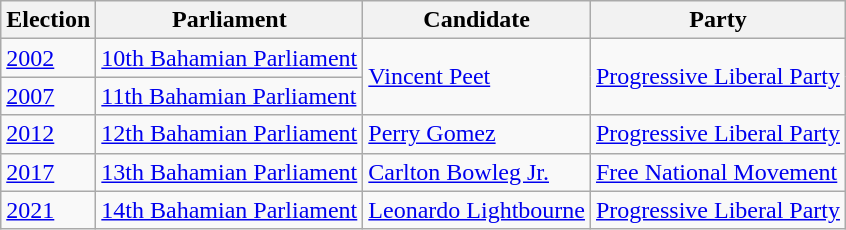<table class="wikitable">
<tr>
<th>Election</th>
<th>Parliament</th>
<th>Candidate</th>
<th>Party</th>
</tr>
<tr>
<td><a href='#'>2002</a></td>
<td><a href='#'>10th Bahamian Parliament</a></td>
<td rowspan="2"><a href='#'>Vincent Peet</a></td>
<td rowspan="2"><a href='#'>Progressive Liberal Party</a></td>
</tr>
<tr>
<td><a href='#'>2007</a></td>
<td><a href='#'>11th Bahamian Parliament</a></td>
</tr>
<tr>
<td><a href='#'>2012</a></td>
<td><a href='#'>12th Bahamian Parliament</a></td>
<td><a href='#'>Perry Gomez</a></td>
<td><a href='#'>Progressive Liberal Party</a></td>
</tr>
<tr>
<td><a href='#'>2017</a></td>
<td><a href='#'>13th Bahamian Parliament</a></td>
<td><a href='#'>Carlton Bowleg Jr.</a></td>
<td><a href='#'>Free National Movement</a></td>
</tr>
<tr>
<td><a href='#'>2021</a></td>
<td><a href='#'>14th Bahamian Parliament</a></td>
<td><a href='#'>Leonardo Lightbourne</a></td>
<td><a href='#'>Progressive Liberal Party</a></td>
</tr>
</table>
